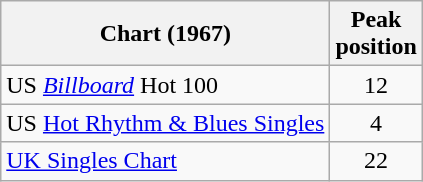<table class="wikitable sortable">
<tr>
<th>Chart (1967)</th>
<th>Peak<br>position</th>
</tr>
<tr>
<td>US <em><a href='#'>Billboard</a></em> Hot 100</td>
<td align="center">12</td>
</tr>
<tr>
<td>US <a href='#'>Hot Rhythm & Blues Singles</a></td>
<td align="center">4</td>
</tr>
<tr>
<td><a href='#'>UK Singles Chart</a></td>
<td align="center">22</td>
</tr>
</table>
